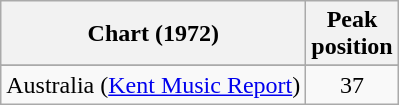<table class="wikitable sortable plainrowheaders">
<tr>
<th scope="col">Chart (1972)</th>
<th scope="col">Peak<br>position</th>
</tr>
<tr>
</tr>
<tr>
<td>Australia (<a href='#'>Kent Music Report</a>)</td>
<td align=center>37</td>
</tr>
</table>
